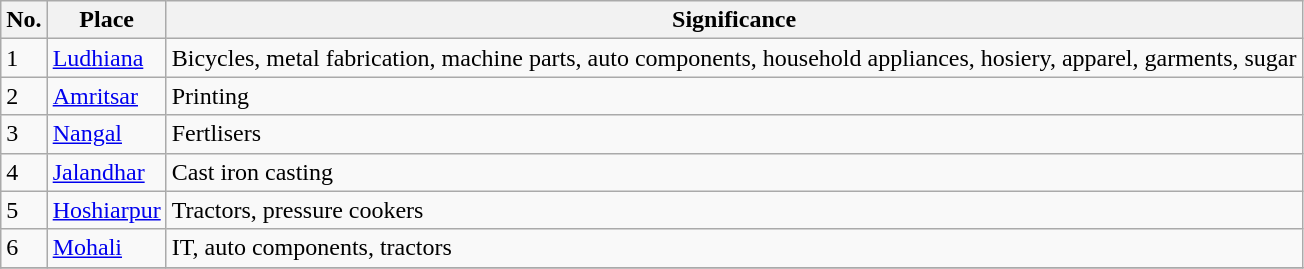<table class="wikitable sortable">
<tr>
<th>No.</th>
<th>Place</th>
<th>Significance</th>
</tr>
<tr>
<td>1</td>
<td><a href='#'>Ludhiana</a></td>
<td>Bicycles, metal fabrication, machine parts, auto components, household appliances, hosiery, apparel, garments, sugar</td>
</tr>
<tr>
<td>2</td>
<td><a href='#'>Amritsar</a></td>
<td>Printing</td>
</tr>
<tr>
<td>3</td>
<td><a href='#'>Nangal</a></td>
<td>Fertlisers</td>
</tr>
<tr>
<td>4</td>
<td><a href='#'>Jalandhar</a></td>
<td>Cast iron casting</td>
</tr>
<tr>
<td>5</td>
<td><a href='#'>Hoshiarpur</a></td>
<td>Tractors, pressure cookers</td>
</tr>
<tr>
<td>6</td>
<td><a href='#'>Mohali</a></td>
<td>IT, auto components, tractors</td>
</tr>
<tr>
</tr>
</table>
